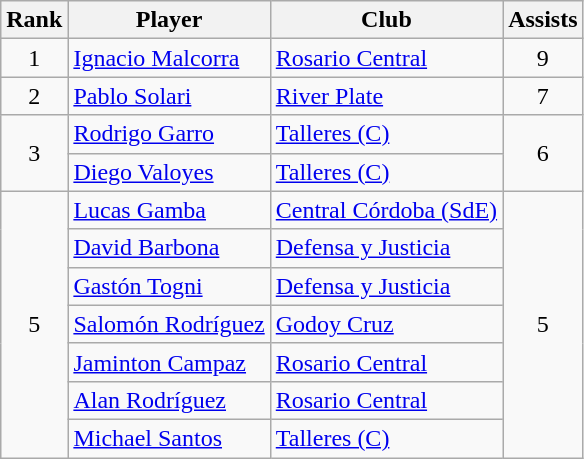<table class="wikitable" border="1">
<tr>
<th>Rank</th>
<th>Player</th>
<th>Club</th>
<th>Assists</th>
</tr>
<tr>
<td align=center>1</td>
<td> <a href='#'>Ignacio Malcorra</a></td>
<td><a href='#'>Rosario Central</a></td>
<td align=center>9</td>
</tr>
<tr>
<td align=center>2</td>
<td> <a href='#'>Pablo Solari</a></td>
<td><a href='#'>River Plate</a></td>
<td align=center>7</td>
</tr>
<tr>
<td align=center rowspan=2>3</td>
<td> <a href='#'>Rodrigo Garro</a></td>
<td><a href='#'>Talleres (C)</a></td>
<td align=center rowspan=2>6</td>
</tr>
<tr>
<td> <a href='#'>Diego Valoyes</a></td>
<td><a href='#'>Talleres (C)</a></td>
</tr>
<tr>
<td align=center rowspan=7>5</td>
<td> <a href='#'>Lucas Gamba</a></td>
<td><a href='#'>Central Córdoba (SdE)</a></td>
<td align=center rowspan=7>5</td>
</tr>
<tr>
<td> <a href='#'>David Barbona</a></td>
<td><a href='#'>Defensa y Justicia</a></td>
</tr>
<tr>
<td> <a href='#'>Gastón Togni</a></td>
<td><a href='#'>Defensa y Justicia</a></td>
</tr>
<tr>
<td> <a href='#'>Salomón Rodríguez</a></td>
<td><a href='#'>Godoy Cruz</a></td>
</tr>
<tr>
<td> <a href='#'>Jaminton Campaz</a></td>
<td><a href='#'>Rosario Central</a></td>
</tr>
<tr>
<td> <a href='#'>Alan Rodríguez</a></td>
<td><a href='#'>Rosario Central</a></td>
</tr>
<tr>
<td> <a href='#'>Michael Santos</a></td>
<td><a href='#'>Talleres (C)</a></td>
</tr>
</table>
